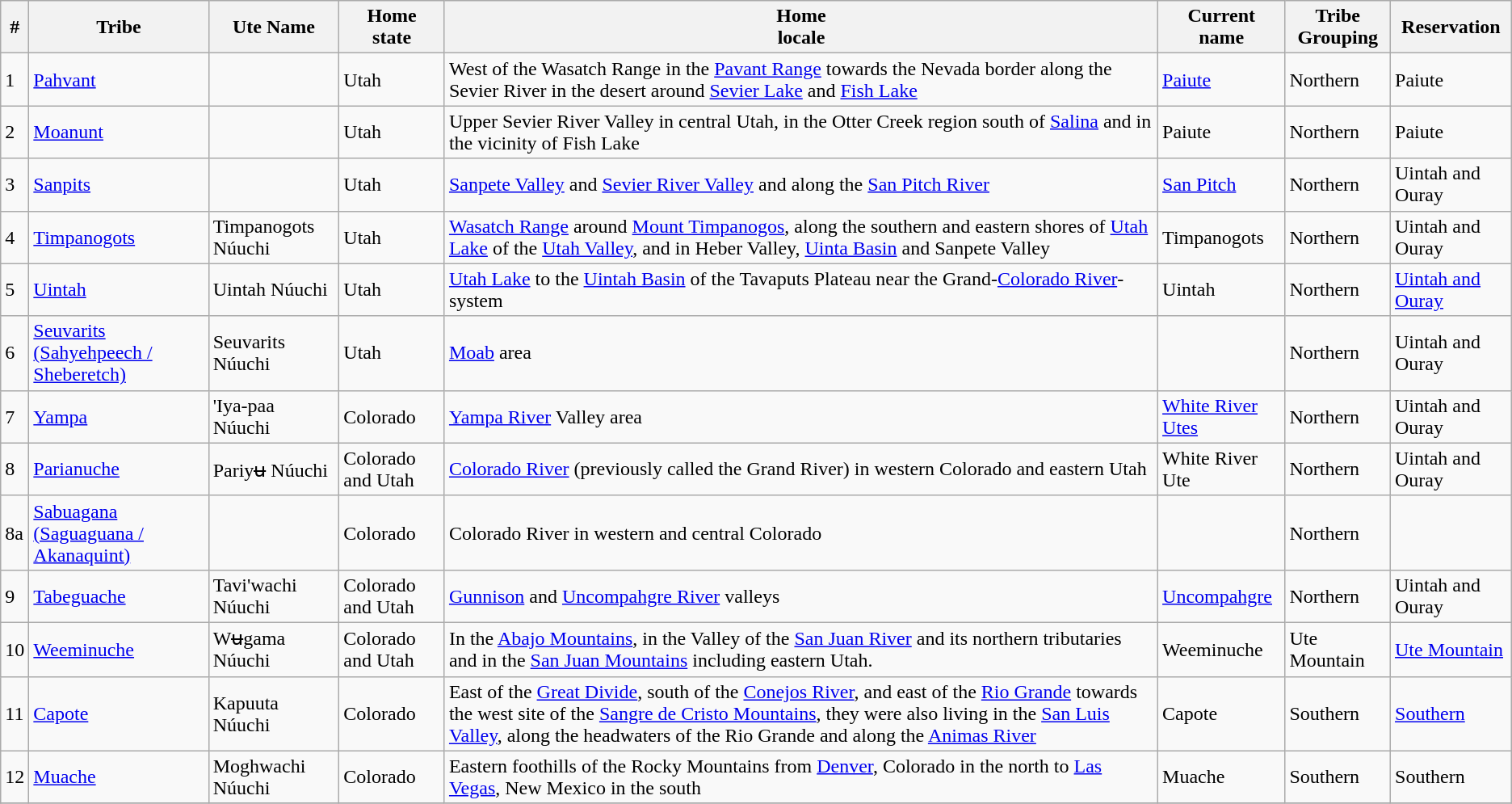<table class="wikitable sortable">
<tr>
<th>#</th>
<th>Tribe</th>
<th>Ute Name</th>
<th>Home<br>state</th>
<th>Home<br>locale</th>
<th>Current<br> name</th>
<th>Tribe Grouping</th>
<th>Reservation</th>
</tr>
<tr>
<td>1</td>
<td><a href='#'>Pahvant</a></td>
<td></td>
<td>Utah</td>
<td>West of the Wasatch Range in the <a href='#'>Pavant Range</a> towards the Nevada border along the Sevier River in the desert around <a href='#'>Sevier Lake</a> and <a href='#'>Fish Lake</a></td>
<td><a href='#'>Paiute</a></td>
<td>Northern</td>
<td>Paiute</td>
</tr>
<tr>
<td>2</td>
<td><a href='#'>Moanunt</a></td>
<td></td>
<td>Utah</td>
<td>Upper Sevier River Valley in central Utah, in the Otter Creek region south of <a href='#'>Salina</a> and in the vicinity of Fish Lake</td>
<td>Paiute</td>
<td>Northern</td>
<td>Paiute</td>
</tr>
<tr>
<td>3</td>
<td><a href='#'>Sanpits</a></td>
<td></td>
<td>Utah</td>
<td><a href='#'>Sanpete Valley</a> and <a href='#'>Sevier River Valley</a> and along the <a href='#'>San Pitch River</a></td>
<td><a href='#'>San Pitch</a></td>
<td>Northern</td>
<td>Uintah and Ouray</td>
</tr>
<tr>
<td>4</td>
<td><a href='#'>Timpanogots</a></td>
<td>Timpanogots Núuchi</td>
<td>Utah</td>
<td><a href='#'>Wasatch Range</a> around <a href='#'>Mount Timpanogos</a>, along the southern and eastern shores of <a href='#'>Utah Lake</a> of the <a href='#'>Utah Valley</a>, and in Heber Valley, <a href='#'>Uinta Basin</a> and Sanpete Valley</td>
<td>Timpanogots</td>
<td>Northern</td>
<td>Uintah and Ouray</td>
</tr>
<tr>
<td>5</td>
<td><a href='#'>Uintah</a></td>
<td>Uintah Núuchi</td>
<td>Utah</td>
<td><a href='#'>Utah Lake</a> to the <a href='#'>Uintah Basin</a> of the Tavaputs Plateau near the Grand-<a href='#'>Colorado River</a>-system</td>
<td>Uintah</td>
<td>Northern</td>
<td><a href='#'>Uintah and Ouray</a></td>
</tr>
<tr>
<td>6</td>
<td><a href='#'>Seuvarits (Sahyehpeech / Sheberetch)</a></td>
<td>Seuvarits Núuchi</td>
<td>Utah</td>
<td><a href='#'>Moab</a> area</td>
<td></td>
<td>Northern</td>
<td>Uintah and Ouray</td>
</tr>
<tr>
<td>7</td>
<td><a href='#'>Yampa</a></td>
<td>'Iya-paa Núuchi</td>
<td>Colorado</td>
<td><a href='#'>Yampa River</a> Valley area</td>
<td><a href='#'>White River Utes</a></td>
<td>Northern</td>
<td>Uintah and Ouray</td>
</tr>
<tr>
<td>8</td>
<td><a href='#'>Parianuche</a></td>
<td>Pariyʉ Núuchi</td>
<td>Colorado and Utah</td>
<td><a href='#'>Colorado River</a> (previously called the Grand River) in western Colorado and eastern Utah</td>
<td>White River Ute</td>
<td>Northern</td>
<td>Uintah and Ouray</td>
</tr>
<tr>
<td>8a</td>
<td><a href='#'>Sabuagana (Saguaguana / Akanaquint)</a></td>
<td></td>
<td>Colorado</td>
<td>Colorado River in western and central Colorado</td>
<td></td>
<td>Northern</td>
<td></td>
</tr>
<tr>
<td>9</td>
<td><a href='#'>Tabeguache</a></td>
<td>Tavi'wachi Núuchi</td>
<td>Colorado and Utah</td>
<td><a href='#'>Gunnison</a> and <a href='#'>Uncompahgre River</a> valleys</td>
<td><a href='#'>Uncompahgre</a></td>
<td>Northern</td>
<td>Uintah and Ouray</td>
</tr>
<tr>
<td>10</td>
<td><a href='#'>Weeminuche</a></td>
<td>Wʉgama Núuchi</td>
<td>Colorado and Utah</td>
<td>In the <a href='#'>Abajo Mountains</a>, in the Valley of the <a href='#'>San Juan River</a> and its northern tributaries and in the <a href='#'>San Juan Mountains</a> including eastern Utah.</td>
<td>Weeminuche</td>
<td>Ute Mountain</td>
<td><a href='#'>Ute Mountain</a></td>
</tr>
<tr>
<td>11</td>
<td><a href='#'>Capote</a></td>
<td>Kapuuta Núuchi</td>
<td>Colorado</td>
<td>East of the <a href='#'>Great Divide</a>, south of the <a href='#'>Conejos River</a>, and east of the <a href='#'>Rio Grande</a> towards the west site of the <a href='#'>Sangre de Cristo Mountains</a>, they were also living in the <a href='#'>San Luis Valley</a>, along the headwaters of the Rio Grande and along the <a href='#'>Animas River</a></td>
<td>Capote</td>
<td>Southern</td>
<td><a href='#'>Southern</a></td>
</tr>
<tr>
<td>12</td>
<td><a href='#'>Muache</a></td>
<td>Moghwachi Núuchi</td>
<td>Colorado</td>
<td>Eastern foothills of the Rocky Mountains from <a href='#'>Denver</a>, Colorado in the north to <a href='#'>Las Vegas</a>, New Mexico in the south</td>
<td>Muache</td>
<td>Southern</td>
<td>Southern</td>
</tr>
<tr>
</tr>
</table>
